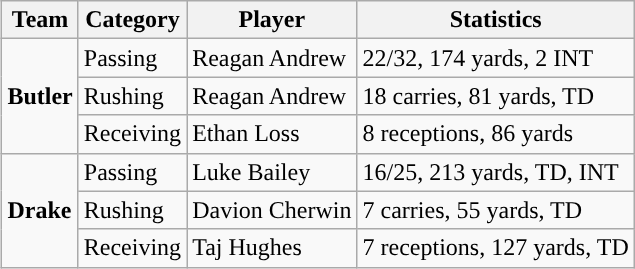<table class="wikitable" style="float: right;">
<tr>
<th>Team</th>
<th>Category</th>
<th>Player</th>
<th>Statistics</th>
</tr>
<tr>
<td rowspan=3><strong>Butler</strong></td>
<td>Passing</td>
<td>Reagan Andrew</td>
<td>22/32, 174 yards, 2 INT</td>
</tr>
<tr>
<td>Rushing</td>
<td>Reagan Andrew</td>
<td>18 carries, 81 yards, TD</td>
</tr>
<tr>
<td>Receiving</td>
<td>Ethan Loss</td>
<td>8 receptions, 86 yards</td>
</tr>
<tr>
<td rowspan=3><strong>Drake</strong></td>
<td>Passing</td>
<td>Luke Bailey</td>
<td>16/25, 213 yards, TD, INT</td>
</tr>
<tr>
<td>Rushing</td>
<td>Davion Cherwin</td>
<td>7 carries, 55 yards, TD</td>
</tr>
<tr>
<td>Receiving</td>
<td>Taj Hughes</td>
<td>7 receptions, 127 yards, TD</td>
</tr>
</table>
